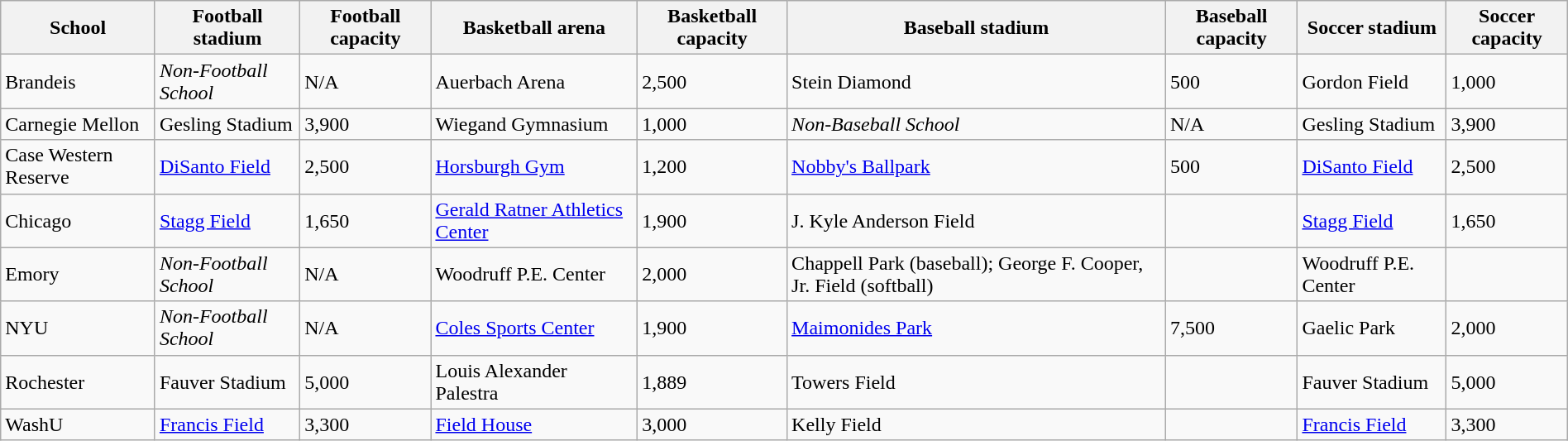<table class="wikitable sortable" width="100%">
<tr>
<th>School</th>
<th>Football stadium</th>
<th>Football capacity</th>
<th>Basketball arena</th>
<th>Basketball capacity</th>
<th>Baseball stadium</th>
<th>Baseball capacity</th>
<th>Soccer stadium</th>
<th>Soccer capacity</th>
</tr>
<tr>
<td>Brandeis</td>
<td><em>Non-Football School</em></td>
<td>N/A</td>
<td>Auerbach Arena</td>
<td>2,500</td>
<td>Stein Diamond</td>
<td>500</td>
<td>Gordon Field</td>
<td>1,000</td>
</tr>
<tr>
<td>Carnegie Mellon</td>
<td>Gesling Stadium</td>
<td>3,900</td>
<td>Wiegand Gymnasium</td>
<td>1,000</td>
<td><em>Non-Baseball School</em></td>
<td>N/A</td>
<td>Gesling Stadium</td>
<td>3,900</td>
</tr>
<tr>
<td>Case Western Reserve</td>
<td><a href='#'>DiSanto Field</a></td>
<td>2,500</td>
<td><a href='#'>Horsburgh Gym</a></td>
<td>1,200</td>
<td><a href='#'>Nobby's Ballpark</a></td>
<td>500</td>
<td><a href='#'>DiSanto Field</a></td>
<td>2,500</td>
</tr>
<tr>
<td>Chicago</td>
<td><a href='#'>Stagg Field</a></td>
<td>1,650</td>
<td><a href='#'>Gerald Ratner Athletics Center</a></td>
<td>1,900</td>
<td>J. Kyle Anderson Field</td>
<td></td>
<td><a href='#'>Stagg Field</a></td>
<td>1,650</td>
</tr>
<tr>
<td>Emory</td>
<td><em>Non-Football School</em></td>
<td>N/A</td>
<td>Woodruff P.E. Center</td>
<td>2,000</td>
<td>Chappell Park (baseball); George F. Cooper, Jr. Field (softball)</td>
<td></td>
<td>Woodruff P.E. Center</td>
<td></td>
</tr>
<tr>
<td>NYU</td>
<td><em>Non-Football School</em></td>
<td>N/A</td>
<td><a href='#'>Coles Sports Center</a></td>
<td>1,900</td>
<td><a href='#'>Maimonides Park</a></td>
<td>7,500</td>
<td>Gaelic Park</td>
<td>2,000</td>
</tr>
<tr>
<td>Rochester</td>
<td>Fauver Stadium</td>
<td>5,000</td>
<td>Louis Alexander Palestra</td>
<td>1,889</td>
<td>Towers Field</td>
<td></td>
<td>Fauver Stadium</td>
<td>5,000</td>
</tr>
<tr>
<td>WashU</td>
<td><a href='#'>Francis Field</a></td>
<td>3,300</td>
<td><a href='#'>Field House</a></td>
<td>3,000</td>
<td>Kelly Field</td>
<td></td>
<td><a href='#'>Francis Field</a></td>
<td>3,300</td>
</tr>
</table>
